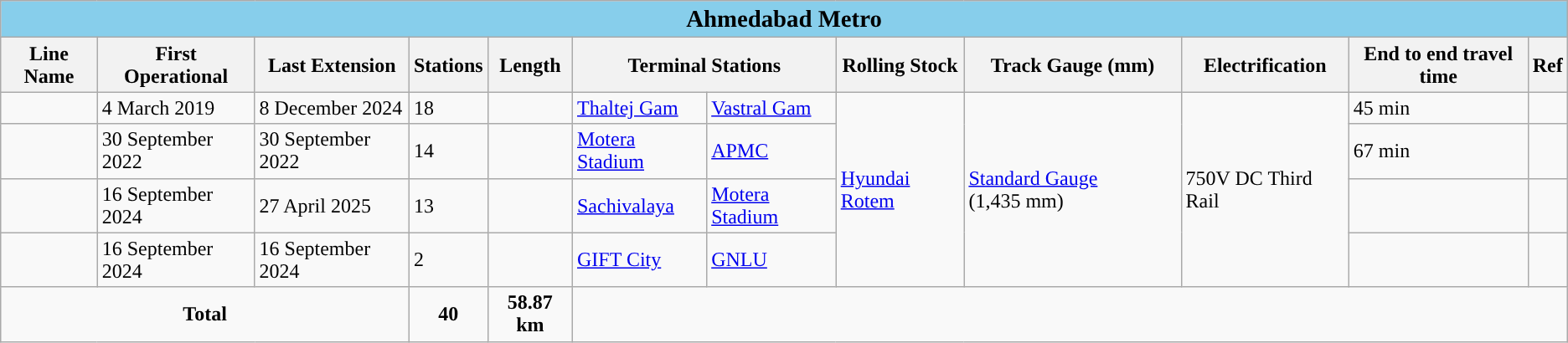<table class="wikitable">
<tr>
<th colspan="12" style="background:#87CEEB;"><big>Ahmedabad Metro</big></th>
</tr>
<tr>
<th>Line Name</th>
<th>First Operational</th>
<th>Last Extension</th>
<th>Stations</th>
<th>Length</th>
<th colspan="2">Terminal Stations</th>
<th>Rolling Stock</th>
<th>Track Gauge (mm)</th>
<th>Electrification</th>
<th>End to end travel time</th>
<th>Ref</th>
</tr>
<tr>
<td style="background:#"><a href='#'></a></td>
<td>4 March 2019</td>
<td>8 December 2024</td>
<td>18</td>
<td></td>
<td><a href='#'>Thaltej Gam</a></td>
<td><a href='#'>Vastral Gam</a></td>
<td rowspan="4"><a href='#'>Hyundai Rotem</a></td>
<td rowspan="4"><a href='#'>Standard Gauge</a> (1,435 mm)</td>
<td rowspan="4">750V DC Third Rail</td>
<td>45 min</td>
<td></td>
</tr>
<tr>
<td style="background:#"><a href='#'></a></td>
<td>30 September 2022</td>
<td>30 September 2022</td>
<td>14</td>
<td></td>
<td><a href='#'>Motera Stadium</a></td>
<td><a href='#'>APMC</a></td>
<td>67 min</td>
<td></td>
</tr>
<tr>
<td style="background:#"><a href='#'></a></td>
<td>16 September 2024</td>
<td>27 April 2025</td>
<td>13</td>
<td></td>
<td><a href='#'>Sachivalaya</a></td>
<td><a href='#'>Motera Stadium</a></td>
<td></td>
<td></td>
</tr>
<tr>
<td style="background:#"><a href='#'></a></td>
<td>16 September 2024</td>
<td>16 September 2024</td>
<td>2</td>
<td></td>
<td><a href='#'>GIFT City</a></td>
<td><a href='#'>GNLU</a></td>
<td></td>
<td></td>
</tr>
<tr>
<td colspan="3" style="text-align:center;"><strong>Total</strong></td>
<td style="text-align:center;"><strong>40</strong></td>
<td style="text-align:center;"><strong>58.87 km</strong></td>
</tr>
</table>
